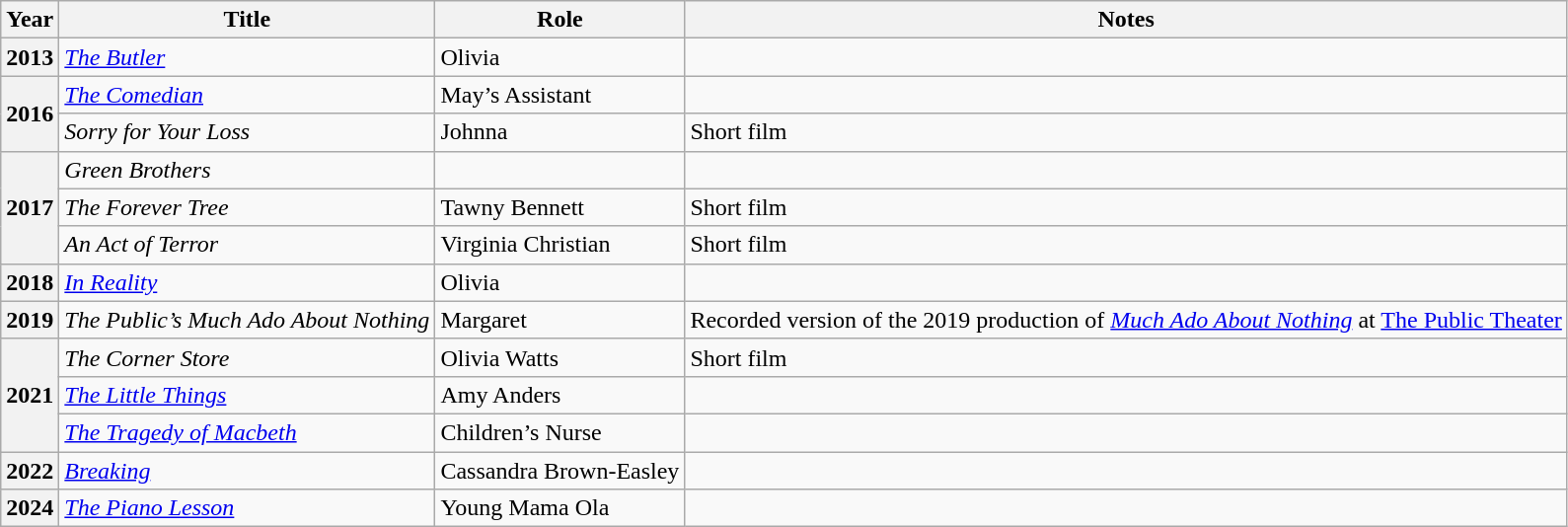<table class="wikitable sortable">
<tr>
<th scope="col">Year</th>
<th scope="col">Title</th>
<th scope="col">Role</th>
<th scope="col" class="unsortable">Notes</th>
</tr>
<tr>
<th scope="row">2013</th>
<td><em><a href='#'>The Butler</a></em></td>
<td>Olivia</td>
<td></td>
</tr>
<tr>
<th scope="row" rowspan="2">2016</th>
<td><em><a href='#'>The Comedian</a></em></td>
<td>May’s Assistant</td>
<td></td>
</tr>
<tr>
<td><em>Sorry for Your Loss</em></td>
<td>Johnna</td>
<td>Short film</td>
</tr>
<tr>
<th scope="row"  rowspan="3">2017</th>
<td><em>Green Brothers</em></td>
<td></td>
<td></td>
</tr>
<tr>
<td><em>The Forever Tree</em></td>
<td>Tawny Bennett</td>
<td>Short film</td>
</tr>
<tr>
<td><em>An Act of Terror</em></td>
<td>Virginia Christian</td>
<td>Short film</td>
</tr>
<tr>
<th scope="row">2018</th>
<td><em><a href='#'>In Reality</a></em></td>
<td>Olivia</td>
<td></td>
</tr>
<tr>
<th scope="row">2019</th>
<td><em>The Public’s Much Ado About Nothing</em></td>
<td>Margaret</td>
<td>Recorded version of the 2019 production of <em><a href='#'>Much Ado About Nothing</a></em> at <a href='#'>The Public Theater</a></td>
</tr>
<tr>
<th scope="row" rowspan="3">2021</th>
<td><em>The Corner Store</em></td>
<td>Olivia Watts</td>
<td>Short film</td>
</tr>
<tr>
<td><em><a href='#'>The Little Things</a></em></td>
<td>Amy Anders</td>
<td></td>
</tr>
<tr>
<td><em><a href='#'>The Tragedy of Macbeth</a></em></td>
<td>Children’s Nurse</td>
<td></td>
</tr>
<tr>
<th scope="row">2022</th>
<td><em><a href='#'>Breaking</a></em></td>
<td>Cassandra Brown-Easley</td>
<td></td>
</tr>
<tr>
<th scope="row">2024</th>
<td><em><a href='#'>The Piano Lesson</a></em></td>
<td>Young Mama Ola</td>
<td></td>
</tr>
</table>
